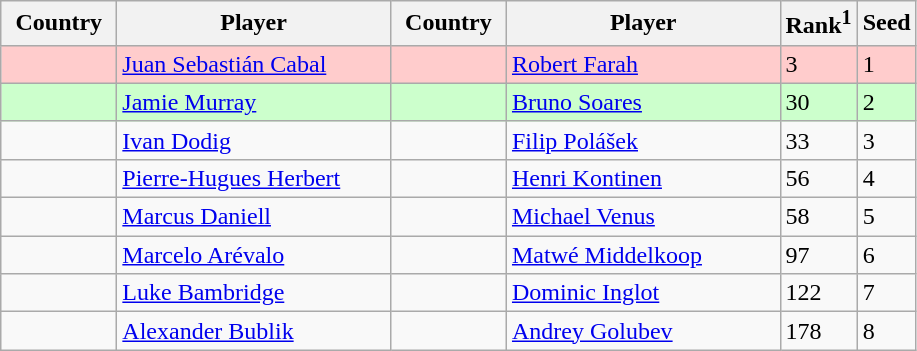<table class="sortable wikitable">
<tr>
<th width="70">Country</th>
<th width="175">Player</th>
<th width="70">Country</th>
<th width="175">Player</th>
<th>Rank<sup>1</sup></th>
<th>Seed</th>
</tr>
<tr style="background:#fcc;">
<td></td>
<td><a href='#'>Juan Sebastián Cabal</a></td>
<td></td>
<td><a href='#'>Robert Farah</a></td>
<td>3</td>
<td>1</td>
</tr>
<tr style="background:#cfc;">
<td></td>
<td><a href='#'>Jamie Murray</a></td>
<td></td>
<td><a href='#'>Bruno Soares</a></td>
<td>30</td>
<td>2</td>
</tr>
<tr>
<td></td>
<td><a href='#'>Ivan Dodig</a></td>
<td></td>
<td><a href='#'>Filip Polášek</a></td>
<td>33</td>
<td>3</td>
</tr>
<tr>
<td></td>
<td><a href='#'>Pierre-Hugues Herbert</a></td>
<td></td>
<td><a href='#'>Henri Kontinen</a></td>
<td>56</td>
<td>4</td>
</tr>
<tr>
<td></td>
<td><a href='#'>Marcus Daniell</a></td>
<td></td>
<td><a href='#'>Michael Venus</a></td>
<td>58</td>
<td>5</td>
</tr>
<tr>
<td></td>
<td><a href='#'>Marcelo Arévalo</a></td>
<td></td>
<td><a href='#'>Matwé Middelkoop</a></td>
<td>97</td>
<td>6</td>
</tr>
<tr>
<td></td>
<td><a href='#'>Luke Bambridge</a></td>
<td></td>
<td><a href='#'>Dominic Inglot</a></td>
<td>122</td>
<td>7</td>
</tr>
<tr>
<td></td>
<td><a href='#'>Alexander Bublik</a></td>
<td></td>
<td><a href='#'>Andrey Golubev</a></td>
<td>178</td>
<td>8</td>
</tr>
</table>
